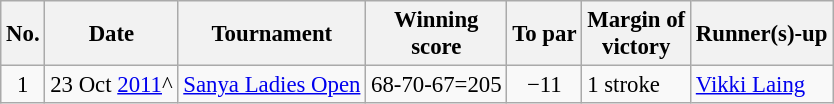<table class="wikitable" style="font-size:95%;">
<tr>
<th>No.</th>
<th>Date</th>
<th>Tournament</th>
<th>Winning<br>score</th>
<th>To par</th>
<th>Margin of<br>victory</th>
<th>Runner(s)-up</th>
</tr>
<tr>
<td align=center>1</td>
<td align=right>23 Oct <a href='#'>2011</a>^</td>
<td><a href='#'>Sanya Ladies Open</a></td>
<td align=right>68-70-67=205</td>
<td align=center>−11</td>
<td>1 stroke</td>
<td> <a href='#'>Vikki Laing</a></td>
</tr>
</table>
